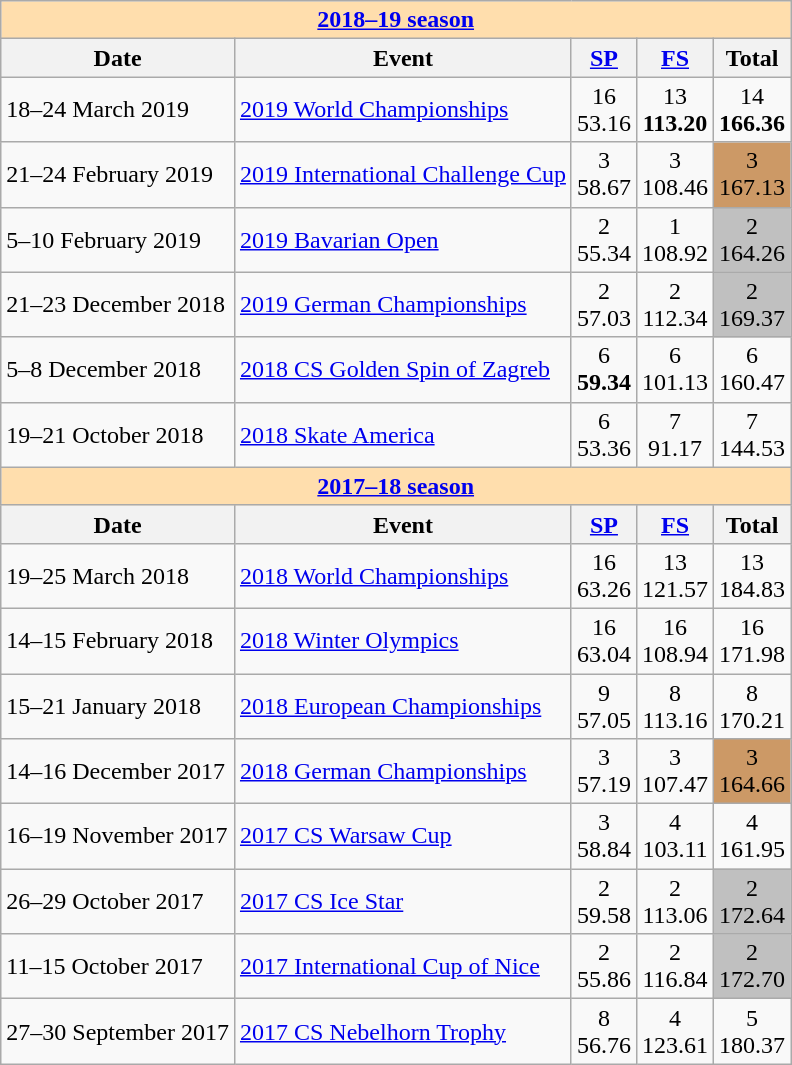<table class="wikitable">
<tr>
<td style="background-color: #ffdead;" colspan=5 align=center><a href='#'><strong>2018–19 season</strong></a></td>
</tr>
<tr>
<th>Date</th>
<th>Event</th>
<th><a href='#'>SP</a></th>
<th><a href='#'>FS</a></th>
<th>Total</th>
</tr>
<tr>
<td>18–24 March 2019</td>
<td><a href='#'>2019 World Championships</a></td>
<td align=center>16 <br> 53.16</td>
<td align=center>13 <br> <strong>113.20</strong></td>
<td align=center>14 <br> <strong>166.36</strong></td>
</tr>
<tr>
<td>21–24 February 2019</td>
<td><a href='#'>2019 International Challenge Cup</a></td>
<td align=center>3 <br> 58.67</td>
<td align=center>3 <br> 108.46</td>
<td align=center bgcolor=cc9966>3 <br> 167.13</td>
</tr>
<tr>
<td>5–10 February 2019</td>
<td><a href='#'>2019 Bavarian Open</a></td>
<td align=center>2 <br>	55.34</td>
<td align=center>1 <br> 108.92</td>
<td align=center bgcolor=silver>2 <br> 164.26</td>
</tr>
<tr>
<td>21–23 December 2018</td>
<td><a href='#'>2019 German Championships</a></td>
<td align=center>2 <br> 57.03</td>
<td align=center>2 <br> 112.34</td>
<td align=center bgcolor=silver>2 <br> 169.37</td>
</tr>
<tr>
<td>5–8 December 2018</td>
<td><a href='#'>2018 CS Golden Spin of Zagreb</a></td>
<td align=center>6 <br> <strong>59.34</strong></td>
<td align=center>6 <br> 101.13</td>
<td align=center>6 <br> 160.47</td>
</tr>
<tr>
<td>19–21 October 2018</td>
<td><a href='#'>2018 Skate America</a></td>
<td align=center>6 <br> 53.36</td>
<td align=center>7 <br> 91.17</td>
<td align=center>7 <br> 144.53</td>
</tr>
<tr>
<td style="background-color: #ffdead;" colspan=5 align=center><a href='#'><strong>2017–18 season</strong></a></td>
</tr>
<tr>
<th>Date</th>
<th>Event</th>
<th><a href='#'>SP</a></th>
<th><a href='#'>FS</a></th>
<th>Total</th>
</tr>
<tr>
<td>19–25 March 2018</td>
<td><a href='#'>2018 World Championships</a></td>
<td align=center>16 <br> 63.26</td>
<td align=center>13 <br> 121.57</td>
<td align=center>13 <br> 184.83</td>
</tr>
<tr>
<td>14–15 February 2018</td>
<td><a href='#'>2018 Winter Olympics</a></td>
<td align=center>16 <br> 63.04</td>
<td align=center>16 <br> 108.94</td>
<td align=center>16 <br> 171.98</td>
</tr>
<tr>
<td>15–21 January 2018</td>
<td><a href='#'>2018 European Championships</a></td>
<td align=center>9 <br> 57.05</td>
<td align=center>8 <br> 113.16</td>
<td align=center>8 <br> 170.21</td>
</tr>
<tr>
<td>14–16 December 2017</td>
<td><a href='#'>2018 German Championships</a></td>
<td align=center>3 <br>	57.19</td>
<td align=center>3 <br> 107.47</td>
<td align=center bgcolor=cc9966>3 <br> 164.66</td>
</tr>
<tr>
<td>16–19 November 2017</td>
<td><a href='#'>2017 CS Warsaw Cup</a></td>
<td align=center>3 <br> 58.84</td>
<td align=center>4 <br> 103.11</td>
<td align=center>4 <br> 161.95</td>
</tr>
<tr>
<td>26–29 October 2017</td>
<td><a href='#'>2017 CS Ice Star</a></td>
<td align=center>2 <br> 59.58</td>
<td align=center>2 <br> 113.06</td>
<td align=center bgcolor=silver>2 <br> 172.64</td>
</tr>
<tr>
<td>11–15 October 2017</td>
<td><a href='#'>2017 International Cup of Nice</a></td>
<td align=center>2 <br> 55.86</td>
<td align=center>2 <br> 116.84</td>
<td align=center bgcolor=silver>2 <br> 172.70</td>
</tr>
<tr>
<td>27–30 September 2017</td>
<td><a href='#'>2017 CS Nebelhorn Trophy</a></td>
<td align=center>8 <br>	56.76</td>
<td align=center>4 <br> 123.61</td>
<td align=center>5 <br> 180.37</td>
</tr>
</table>
